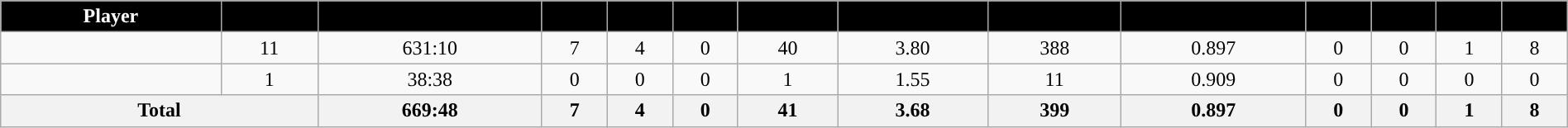<table class="wikitable sortable" style="width:100%; text-align:center;">
<tr>
<th style="color:white; background:#000000; ">Player</th>
<th style="color:white; background:#000000; "></th>
<th style="color:white; background:#000000; "></th>
<th style="color:white; background:#000000; "></th>
<th style="color:white; background:#000000; "></th>
<th style="color:white; background:#000000; "></th>
<th style="color:white; background:#000000; "></th>
<th style="color:white; background:#000000; "></th>
<th style="color:white; background:#000000; "></th>
<th style="color:white; background:#000000; "></th>
<th style="color:white; background:#000000; "></th>
<th style="color:white; background:#000000; "></th>
<th style="color:white; background:#000000; "></th>
<th style="color:white; background:#000000; "></th>
</tr>
<tr>
<td></td>
<td>11</td>
<td>631:10</td>
<td>7</td>
<td>4</td>
<td>0</td>
<td>40</td>
<td>3.80</td>
<td>388</td>
<td>0.897</td>
<td>0</td>
<td>0</td>
<td>1</td>
<td>8</td>
</tr>
<tr>
<td></td>
<td>1</td>
<td>38:38</td>
<td>0</td>
<td>0</td>
<td>0</td>
<td>1</td>
<td>1.55</td>
<td>11</td>
<td>0.909</td>
<td>0</td>
<td>0</td>
<td>0</td>
<td>0</td>
</tr>
<tr class="sortbottom">
<th colspan=2>Total</th>
<th>669:48</th>
<th>7</th>
<th>4</th>
<th>0</th>
<th>41</th>
<th>3.68</th>
<th>399</th>
<th>0.897</th>
<th>0</th>
<th>0</th>
<th>1</th>
<th>8</th>
</tr>
</table>
